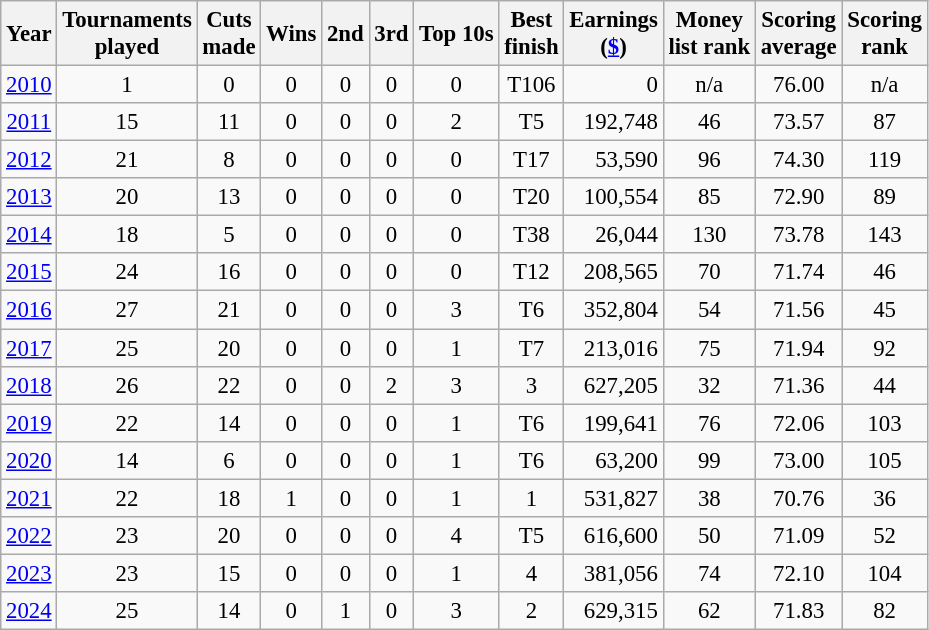<table class="wikitable" style="text-align:center; font-size: 95%;">
<tr>
<th>Year</th>
<th>Tournaments <br>played</th>
<th>Cuts <br>made</th>
<th>Wins</th>
<th>2nd</th>
<th>3rd</th>
<th>Top 10s</th>
<th>Best <br>finish</th>
<th>Earnings<br>(<a href='#'>$</a>)</th>
<th>Money <br>list rank</th>
<th>Scoring <br>average</th>
<th>Scoring<br>rank</th>
</tr>
<tr>
<td><a href='#'>2010</a></td>
<td>1</td>
<td>0</td>
<td>0</td>
<td>0</td>
<td>0</td>
<td>0</td>
<td>T106</td>
<td align=right>0</td>
<td>n/a</td>
<td>76.00</td>
<td>n/a</td>
</tr>
<tr>
<td><a href='#'>2011</a></td>
<td>15</td>
<td>11</td>
<td>0</td>
<td>0</td>
<td>0</td>
<td>2</td>
<td>T5</td>
<td align=right>192,748</td>
<td>46</td>
<td>73.57</td>
<td>87</td>
</tr>
<tr>
<td><a href='#'>2012</a></td>
<td>21</td>
<td>8</td>
<td>0</td>
<td>0</td>
<td>0</td>
<td>0</td>
<td>T17</td>
<td align=right>53,590</td>
<td>96</td>
<td>74.30</td>
<td>119</td>
</tr>
<tr>
<td><a href='#'>2013</a></td>
<td>20</td>
<td>13</td>
<td>0</td>
<td>0</td>
<td>0</td>
<td>0</td>
<td>T20</td>
<td align=right>100,554</td>
<td>85</td>
<td>72.90</td>
<td>89</td>
</tr>
<tr>
<td><a href='#'>2014</a></td>
<td>18</td>
<td>5</td>
<td>0</td>
<td>0</td>
<td>0</td>
<td>0</td>
<td>T38</td>
<td align=right>26,044</td>
<td>130</td>
<td>73.78</td>
<td>143</td>
</tr>
<tr>
<td><a href='#'>2015</a></td>
<td>24</td>
<td>16</td>
<td>0</td>
<td>0</td>
<td>0</td>
<td>0</td>
<td>T12</td>
<td align=right>208,565</td>
<td>70</td>
<td>71.74</td>
<td>46</td>
</tr>
<tr>
<td><a href='#'>2016</a></td>
<td>27</td>
<td>21</td>
<td>0</td>
<td>0</td>
<td>0</td>
<td>3</td>
<td>T6</td>
<td align=right>352,804</td>
<td>54</td>
<td>71.56</td>
<td>45</td>
</tr>
<tr>
<td><a href='#'>2017</a></td>
<td>25</td>
<td>20</td>
<td>0</td>
<td>0</td>
<td>0</td>
<td>1</td>
<td>T7</td>
<td align=right>213,016</td>
<td>75</td>
<td>71.94</td>
<td>92</td>
</tr>
<tr>
<td><a href='#'>2018</a></td>
<td>26</td>
<td>22</td>
<td>0</td>
<td>0</td>
<td>2</td>
<td>3</td>
<td>3</td>
<td align=right>627,205</td>
<td>32</td>
<td>71.36</td>
<td>44</td>
</tr>
<tr>
<td><a href='#'>2019</a></td>
<td>22</td>
<td>14</td>
<td>0</td>
<td>0</td>
<td>0</td>
<td>1</td>
<td>T6</td>
<td align=right>199,641</td>
<td>76</td>
<td>72.06</td>
<td>103</td>
</tr>
<tr>
<td><a href='#'>2020</a></td>
<td>14</td>
<td>6</td>
<td>0</td>
<td>0</td>
<td>0</td>
<td>1</td>
<td>T6</td>
<td align=right>63,200</td>
<td>99</td>
<td>73.00</td>
<td>105</td>
</tr>
<tr>
<td><a href='#'>2021</a></td>
<td>22</td>
<td>18</td>
<td>1</td>
<td>0</td>
<td>0</td>
<td>1</td>
<td>1</td>
<td align=right>531,827</td>
<td>38</td>
<td>70.76</td>
<td>36</td>
</tr>
<tr>
<td><a href='#'>2022</a></td>
<td>23</td>
<td>20</td>
<td>0</td>
<td>0</td>
<td>0</td>
<td>4</td>
<td>T5</td>
<td align=right>616,600</td>
<td>50</td>
<td>71.09</td>
<td>52</td>
</tr>
<tr>
<td><a href='#'>2023</a></td>
<td>23</td>
<td>15</td>
<td>0</td>
<td>0</td>
<td>0</td>
<td>1</td>
<td>4</td>
<td align=right>381,056</td>
<td>74</td>
<td>72.10</td>
<td>104</td>
</tr>
<tr>
<td><a href='#'>2024</a></td>
<td>25</td>
<td>14</td>
<td>0</td>
<td>1</td>
<td>0</td>
<td>3</td>
<td>2</td>
<td align=right>629,315</td>
<td>62</td>
<td>71.83</td>
<td>82</td>
</tr>
</table>
